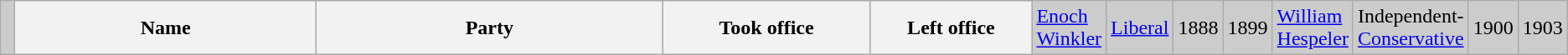<table class="wikitable">
<tr bgcolor="CCCCCC">
<td> </td>
<th width="30%"><strong>Name </strong></th>
<th width="35%"><strong>Party</strong></th>
<th width="20%"><strong>Took office</strong></th>
<th width="20%"><strong>Left office</strong><br></th>
<td><a href='#'>Enoch Winkler</a><br></td>
<td><a href='#'>Liberal</a></td>
<td>1888</td>
<td>1899<br></td>
<td><a href='#'>William Hespeler</a><br></td>
<td>Independent-<a href='#'>Conservative</a></td>
<td>1900</td>
<td>1903</td>
</tr>
</table>
